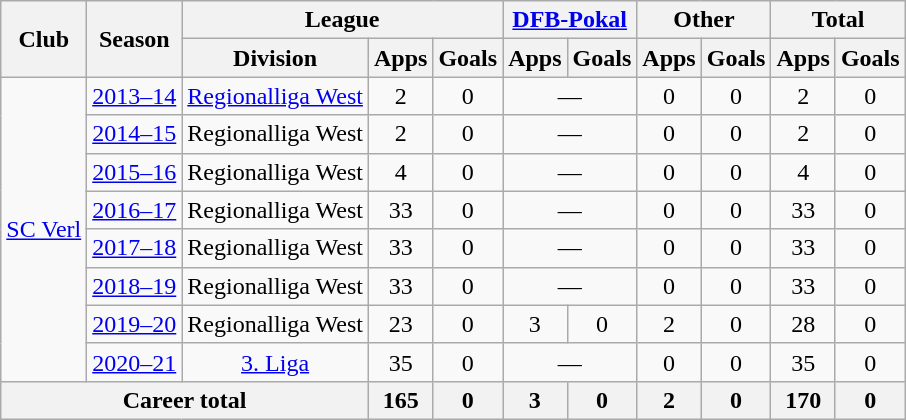<table class="wikitable" style="text-align: center">
<tr>
<th rowspan="2">Club</th>
<th rowspan="2">Season</th>
<th colspan="3">League</th>
<th colspan="2"><a href='#'>DFB-Pokal</a></th>
<th colspan="2">Other</th>
<th colspan="2">Total</th>
</tr>
<tr>
<th>Division</th>
<th>Apps</th>
<th>Goals</th>
<th>Apps</th>
<th>Goals</th>
<th>Apps</th>
<th>Goals</th>
<th>Apps</th>
<th>Goals</th>
</tr>
<tr>
<td rowspan="8"><a href='#'>SC Verl</a></td>
<td><a href='#'>2013–14</a></td>
<td><a href='#'>Regionalliga West</a></td>
<td>2</td>
<td>0</td>
<td colspan="2">—</td>
<td>0</td>
<td>0</td>
<td>2</td>
<td>0</td>
</tr>
<tr>
<td><a href='#'>2014–15</a></td>
<td>Regionalliga West</td>
<td>2</td>
<td>0</td>
<td colspan="2">—</td>
<td>0</td>
<td>0</td>
<td>2</td>
<td>0</td>
</tr>
<tr>
<td><a href='#'>2015–16</a></td>
<td>Regionalliga West</td>
<td>4</td>
<td>0</td>
<td colspan="2">—</td>
<td>0</td>
<td>0</td>
<td>4</td>
<td>0</td>
</tr>
<tr>
<td><a href='#'>2016–17</a></td>
<td>Regionalliga West</td>
<td>33</td>
<td>0</td>
<td colspan="2">—</td>
<td>0</td>
<td>0</td>
<td>33</td>
<td>0</td>
</tr>
<tr>
<td><a href='#'>2017–18</a></td>
<td>Regionalliga West</td>
<td>33</td>
<td>0</td>
<td colspan="2">—</td>
<td>0</td>
<td>0</td>
<td>33</td>
<td>0</td>
</tr>
<tr>
<td><a href='#'>2018–19</a></td>
<td>Regionalliga West</td>
<td>33</td>
<td>0</td>
<td colspan="2">—</td>
<td>0</td>
<td>0</td>
<td>33</td>
<td>0</td>
</tr>
<tr>
<td><a href='#'>2019–20</a></td>
<td>Regionalliga West</td>
<td>23</td>
<td>0</td>
<td>3</td>
<td>0</td>
<td>2</td>
<td>0</td>
<td>28</td>
<td>0</td>
</tr>
<tr>
<td><a href='#'>2020–21</a></td>
<td><a href='#'>3. Liga</a></td>
<td>35</td>
<td>0</td>
<td colspan="2">—</td>
<td>0</td>
<td>0</td>
<td>35</td>
<td>0</td>
</tr>
<tr>
<th colspan="3">Career total</th>
<th>165</th>
<th>0</th>
<th>3</th>
<th>0</th>
<th>2</th>
<th>0</th>
<th>170</th>
<th>0</th>
</tr>
</table>
